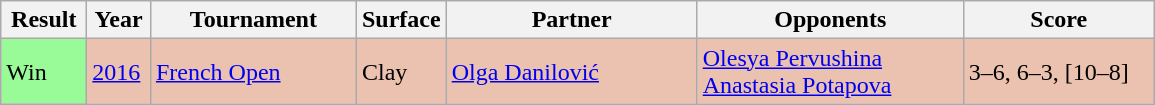<table class="sortable wikitable">
<tr>
<th style="width:50px">Result</th>
<th style="width:35px">Year</th>
<th style="width:130px">Tournament</th>
<th style="width:50px">Surface</th>
<th style="width:160px">Partner</th>
<th style="width:170px">Opponents</th>
<th style="width:120px">Score</th>
</tr>
<tr style="background:#ebc2af;">
<td style="background:#98fb98;">Win</td>
<td><a href='#'>2016</a></td>
<td><a href='#'>French Open</a></td>
<td>Clay</td>
<td> <a href='#'>Olga Danilović</a></td>
<td> <a href='#'>Olesya Pervushina</a> <br>  <a href='#'>Anastasia Potapova</a></td>
<td>3–6, 6–3, [10–8]</td>
</tr>
</table>
